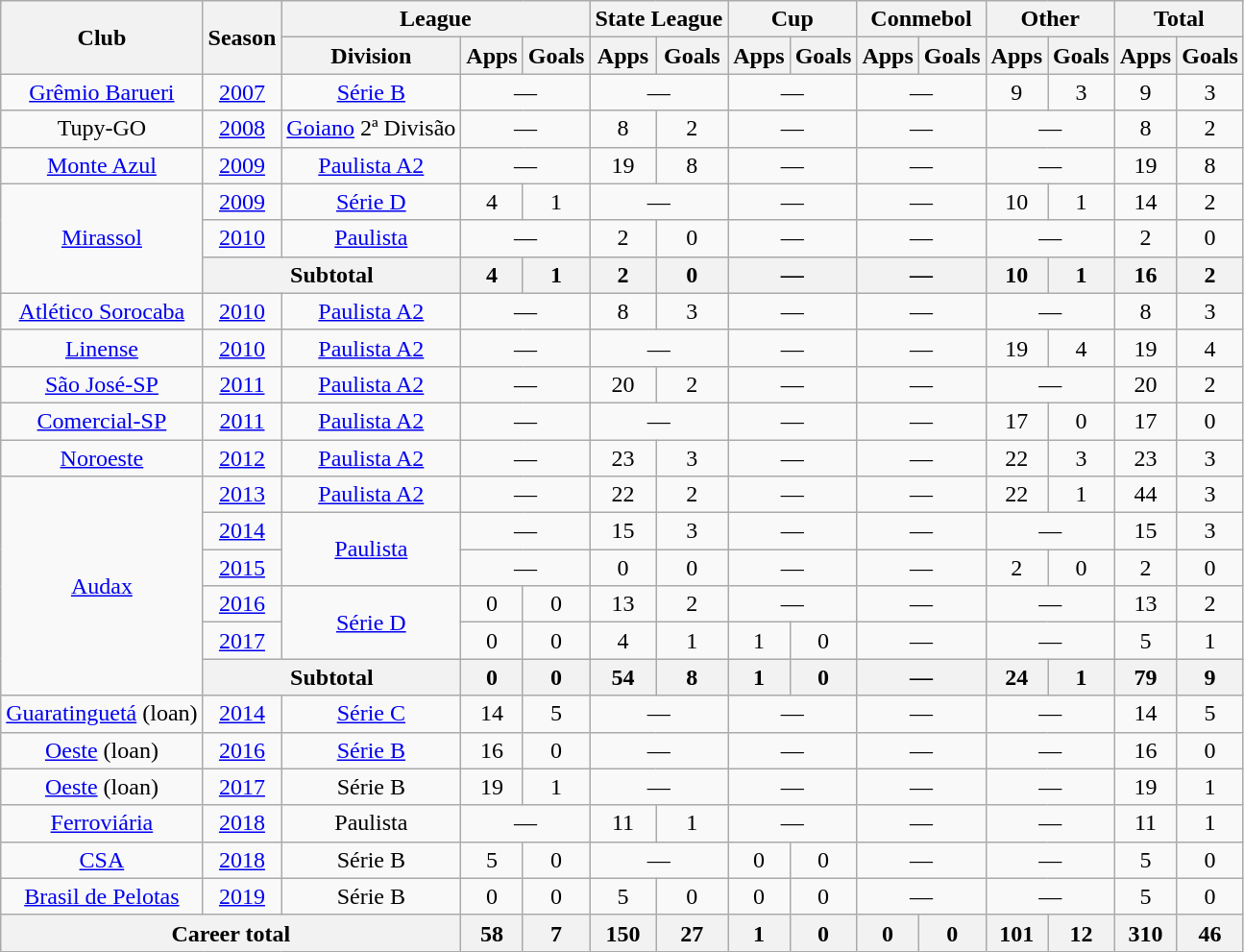<table class="wikitable" style="text-align: center;">
<tr>
<th rowspan="2">Club</th>
<th rowspan="2">Season</th>
<th colspan="3">League</th>
<th colspan="2">State League</th>
<th colspan="2">Cup</th>
<th colspan="2">Conmebol</th>
<th colspan="2">Other</th>
<th colspan="2">Total</th>
</tr>
<tr>
<th>Division</th>
<th>Apps</th>
<th>Goals</th>
<th>Apps</th>
<th>Goals</th>
<th>Apps</th>
<th>Goals</th>
<th>Apps</th>
<th>Goals</th>
<th>Apps</th>
<th>Goals</th>
<th>Apps</th>
<th>Goals</th>
</tr>
<tr>
<td valign="center"><a href='#'>Grêmio Barueri</a></td>
<td><a href='#'>2007</a></td>
<td><a href='#'>Série B</a></td>
<td colspan="2">—</td>
<td colspan="2">—</td>
<td colspan="2">—</td>
<td colspan="2">—</td>
<td>9</td>
<td>3</td>
<td>9</td>
<td>3</td>
</tr>
<tr>
<td valign="center">Tupy-GO</td>
<td><a href='#'>2008</a></td>
<td><a href='#'>Goiano</a> 2ª Divisão</td>
<td colspan="2">—</td>
<td>8</td>
<td>2</td>
<td colspan="2">—</td>
<td colspan="2">—</td>
<td colspan="2">—</td>
<td>8</td>
<td>2</td>
</tr>
<tr>
<td valign="center"><a href='#'>Monte Azul</a></td>
<td><a href='#'>2009</a></td>
<td><a href='#'>Paulista A2</a></td>
<td colspan="2">—</td>
<td>19</td>
<td>8</td>
<td colspan="2">—</td>
<td colspan="2">—</td>
<td colspan="2">—</td>
<td>19</td>
<td>8</td>
</tr>
<tr>
<td rowspan=3 valign="center"><a href='#'>Mirassol</a></td>
<td><a href='#'>2009</a></td>
<td><a href='#'>Série D</a></td>
<td>4</td>
<td>1</td>
<td colspan="2">—</td>
<td colspan="2">—</td>
<td colspan="2">—</td>
<td>10</td>
<td>1</td>
<td>14</td>
<td>2</td>
</tr>
<tr>
<td><a href='#'>2010</a></td>
<td><a href='#'>Paulista</a></td>
<td colspan="2">—</td>
<td>2</td>
<td>0</td>
<td colspan="2">—</td>
<td colspan="2">—</td>
<td colspan="2">—</td>
<td>2</td>
<td>0</td>
</tr>
<tr>
<th colspan="2">Subtotal</th>
<th>4</th>
<th>1</th>
<th>2</th>
<th>0</th>
<th colspan="2">—</th>
<th colspan="2">—</th>
<th>10</th>
<th>1</th>
<th>16</th>
<th>2</th>
</tr>
<tr>
<td valign="center"><a href='#'>Atlético Sorocaba</a></td>
<td><a href='#'>2010</a></td>
<td><a href='#'>Paulista A2</a></td>
<td colspan="2">—</td>
<td>8</td>
<td>3</td>
<td colspan="2">—</td>
<td colspan="2">—</td>
<td colspan="2">—</td>
<td>8</td>
<td>3</td>
</tr>
<tr>
<td valign="center"><a href='#'>Linense</a></td>
<td><a href='#'>2010</a></td>
<td><a href='#'>Paulista A2</a></td>
<td colspan="2">—</td>
<td colspan="2">—</td>
<td colspan="2">—</td>
<td colspan="2">—</td>
<td>19</td>
<td>4</td>
<td>19</td>
<td>4</td>
</tr>
<tr>
<td valign="center"><a href='#'>São José-SP</a></td>
<td><a href='#'>2011</a></td>
<td><a href='#'>Paulista A2</a></td>
<td colspan="2">—</td>
<td>20</td>
<td>2</td>
<td colspan="2">—</td>
<td colspan="2">—</td>
<td colspan="2">—</td>
<td>20</td>
<td>2</td>
</tr>
<tr>
<td valign="center"><a href='#'>Comercial-SP</a></td>
<td><a href='#'>2011</a></td>
<td><a href='#'>Paulista A2</a></td>
<td colspan="2">—</td>
<td colspan="2">—</td>
<td colspan="2">—</td>
<td colspan="2">—</td>
<td>17</td>
<td>0</td>
<td>17</td>
<td>0</td>
</tr>
<tr>
<td valign="center"><a href='#'>Noroeste</a></td>
<td><a href='#'>2012</a></td>
<td><a href='#'>Paulista A2</a></td>
<td colspan="2">—</td>
<td>23</td>
<td>3</td>
<td colspan="2">—</td>
<td colspan="2">—</td>
<td>22</td>
<td>3</td>
<td>23</td>
<td>3</td>
</tr>
<tr>
<td rowspan=6 valign="center"><a href='#'>Audax</a></td>
<td><a href='#'>2013</a></td>
<td><a href='#'>Paulista A2</a></td>
<td colspan="2">—</td>
<td>22</td>
<td>2</td>
<td colspan="2">—</td>
<td colspan="2">—</td>
<td>22</td>
<td>1</td>
<td>44</td>
<td>3</td>
</tr>
<tr>
<td><a href='#'>2014</a></td>
<td rowspan=2><a href='#'>Paulista</a></td>
<td colspan="2">—</td>
<td>15</td>
<td>3</td>
<td colspan="2">—</td>
<td colspan="2">—</td>
<td colspan="2">—</td>
<td>15</td>
<td>3</td>
</tr>
<tr>
<td><a href='#'>2015</a></td>
<td colspan="2">—</td>
<td>0</td>
<td>0</td>
<td colspan="2">—</td>
<td colspan="2">—</td>
<td>2</td>
<td>0</td>
<td>2</td>
<td>0</td>
</tr>
<tr>
<td><a href='#'>2016</a></td>
<td rowspan="2"><a href='#'>Série D</a></td>
<td>0</td>
<td>0</td>
<td>13</td>
<td>2</td>
<td colspan="2">—</td>
<td colspan="2">—</td>
<td colspan="2">—</td>
<td>13</td>
<td>2</td>
</tr>
<tr>
<td><a href='#'>2017</a></td>
<td>0</td>
<td>0</td>
<td>4</td>
<td>1</td>
<td>1</td>
<td>0</td>
<td colspan="2">—</td>
<td colspan="2">—</td>
<td>5</td>
<td>1</td>
</tr>
<tr>
<th colspan="2">Subtotal</th>
<th>0</th>
<th>0</th>
<th>54</th>
<th>8</th>
<th>1</th>
<th>0</th>
<th colspan="2">—</th>
<th>24</th>
<th>1</th>
<th>79</th>
<th>9</th>
</tr>
<tr>
<td valign="center"><a href='#'>Guaratinguetá</a> (loan)</td>
<td><a href='#'>2014</a></td>
<td><a href='#'>Série C</a></td>
<td>14</td>
<td>5</td>
<td colspan="2">—</td>
<td colspan="2">—</td>
<td colspan="2">—</td>
<td colspan="2">—</td>
<td>14</td>
<td>5</td>
</tr>
<tr>
<td valign="center"><a href='#'>Oeste</a> (loan)</td>
<td><a href='#'>2016</a></td>
<td><a href='#'>Série B</a></td>
<td>16</td>
<td>0</td>
<td colspan="2">—</td>
<td colspan="2">—</td>
<td colspan="2">—</td>
<td colspan="2">—</td>
<td>16</td>
<td>0</td>
</tr>
<tr>
<td valign="center"><a href='#'>Oeste</a> (loan)</td>
<td><a href='#'>2017</a></td>
<td>Série B</td>
<td>19</td>
<td>1</td>
<td colspan="2">—</td>
<td colspan="2">—</td>
<td colspan="2">—</td>
<td colspan="2">—</td>
<td>19</td>
<td>1</td>
</tr>
<tr>
<td valign="center"><a href='#'>Ferroviária</a></td>
<td><a href='#'>2018</a></td>
<td>Paulista</td>
<td colspan="2">—</td>
<td>11</td>
<td>1</td>
<td colspan="2">—</td>
<td colspan="2">—</td>
<td colspan="2">—</td>
<td>11</td>
<td>1</td>
</tr>
<tr>
<td valign="center"><a href='#'>CSA</a></td>
<td><a href='#'>2018</a></td>
<td>Série B</td>
<td>5</td>
<td>0</td>
<td colspan="2">—</td>
<td>0</td>
<td>0</td>
<td colspan="2">—</td>
<td colspan="2">—</td>
<td>5</td>
<td>0</td>
</tr>
<tr>
<td valign="center"><a href='#'>Brasil de Pelotas</a></td>
<td><a href='#'>2019</a></td>
<td>Série B</td>
<td>0</td>
<td>0</td>
<td>5</td>
<td>0</td>
<td>0</td>
<td>0</td>
<td colspan="2">—</td>
<td colspan="2">—</td>
<td>5</td>
<td>0</td>
</tr>
<tr>
<th colspan="3"><strong>Career total</strong></th>
<th>58</th>
<th>7</th>
<th>150</th>
<th>27</th>
<th>1</th>
<th>0</th>
<th>0</th>
<th>0</th>
<th>101</th>
<th>12</th>
<th>310</th>
<th>46</th>
</tr>
</table>
